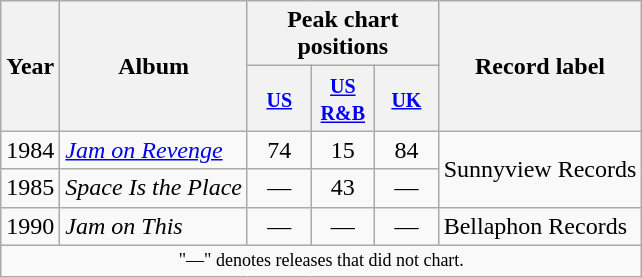<table class="wikitable">
<tr>
<th scope="col" rowspan="2">Year</th>
<th scope="col" rowspan="2">Album</th>
<th scope="col" colspan="3">Peak chart positions</th>
<th scope="col" rowspan="2">Record label</th>
</tr>
<tr>
<th style="width:35px;"><small><a href='#'>US</a></small><br></th>
<th style="width:35px;"><small><a href='#'>US<br>R&B</a></small><br></th>
<th style="width:35px;"><small><a href='#'>UK</a></small><br></th>
</tr>
<tr>
<td>1984</td>
<td align="left"><em><a href='#'>Jam on Revenge</a></em></td>
<td align=center>74 </td>
<td align=center>15</td>
<td align=center>84</td>
<td rowspan="2">Sunnyview Records</td>
</tr>
<tr>
<td>1985</td>
<td align="left"><em>Space Is the Place</em></td>
<td align=center>―</td>
<td align=center>43</td>
<td align=center>―</td>
</tr>
<tr>
<td>1990</td>
<td align="left"><em>Jam on This</em></td>
<td align=center>―</td>
<td align=center>―</td>
<td align=center>―</td>
<td>Bellaphon Records</td>
</tr>
<tr>
<td colspan="6" style="text-align:center; font-size:9pt;">"—" denotes releases that did not chart.</td>
</tr>
</table>
